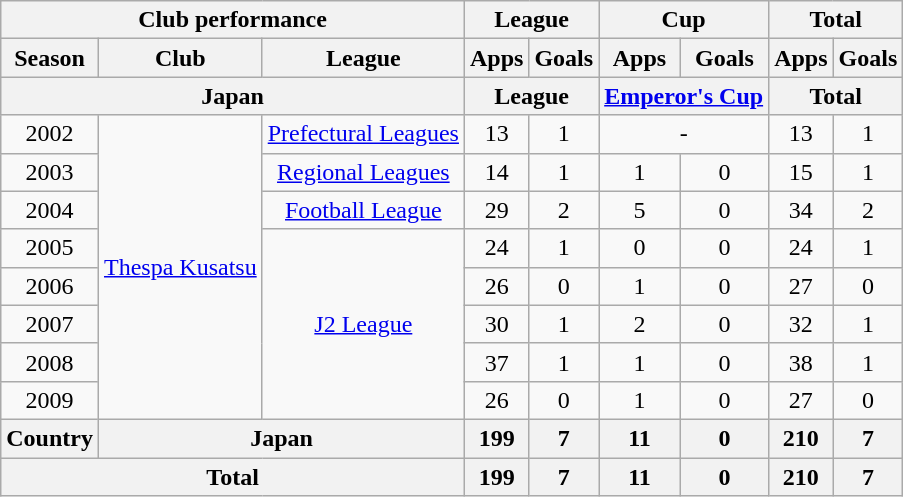<table class="wikitable" style="text-align:center;">
<tr>
<th colspan=3>Club performance</th>
<th colspan=2>League</th>
<th colspan=2>Cup</th>
<th colspan=2>Total</th>
</tr>
<tr>
<th>Season</th>
<th>Club</th>
<th>League</th>
<th>Apps</th>
<th>Goals</th>
<th>Apps</th>
<th>Goals</th>
<th>Apps</th>
<th>Goals</th>
</tr>
<tr>
<th colspan=3>Japan</th>
<th colspan=2>League</th>
<th colspan=2><a href='#'>Emperor's Cup</a></th>
<th colspan=2>Total</th>
</tr>
<tr>
<td>2002</td>
<td rowspan="8"><a href='#'>Thespa Kusatsu</a></td>
<td><a href='#'>Prefectural Leagues</a></td>
<td>13</td>
<td>1</td>
<td colspan="2">-</td>
<td>13</td>
<td>1</td>
</tr>
<tr>
<td>2003</td>
<td><a href='#'>Regional Leagues</a></td>
<td>14</td>
<td>1</td>
<td>1</td>
<td>0</td>
<td>15</td>
<td>1</td>
</tr>
<tr>
<td>2004</td>
<td><a href='#'>Football League</a></td>
<td>29</td>
<td>2</td>
<td>5</td>
<td>0</td>
<td>34</td>
<td>2</td>
</tr>
<tr>
<td>2005</td>
<td rowspan="5"><a href='#'>J2 League</a></td>
<td>24</td>
<td>1</td>
<td>0</td>
<td>0</td>
<td>24</td>
<td>1</td>
</tr>
<tr>
<td>2006</td>
<td>26</td>
<td>0</td>
<td>1</td>
<td>0</td>
<td>27</td>
<td>0</td>
</tr>
<tr>
<td>2007</td>
<td>30</td>
<td>1</td>
<td>2</td>
<td>0</td>
<td>32</td>
<td>1</td>
</tr>
<tr>
<td>2008</td>
<td>37</td>
<td>1</td>
<td>1</td>
<td>0</td>
<td>38</td>
<td>1</td>
</tr>
<tr>
<td>2009</td>
<td>26</td>
<td>0</td>
<td>1</td>
<td>0</td>
<td>27</td>
<td>0</td>
</tr>
<tr>
<th rowspan=1>Country</th>
<th colspan=2>Japan</th>
<th>199</th>
<th>7</th>
<th>11</th>
<th>0</th>
<th>210</th>
<th>7</th>
</tr>
<tr>
<th colspan=3>Total</th>
<th>199</th>
<th>7</th>
<th>11</th>
<th>0</th>
<th>210</th>
<th>7</th>
</tr>
</table>
